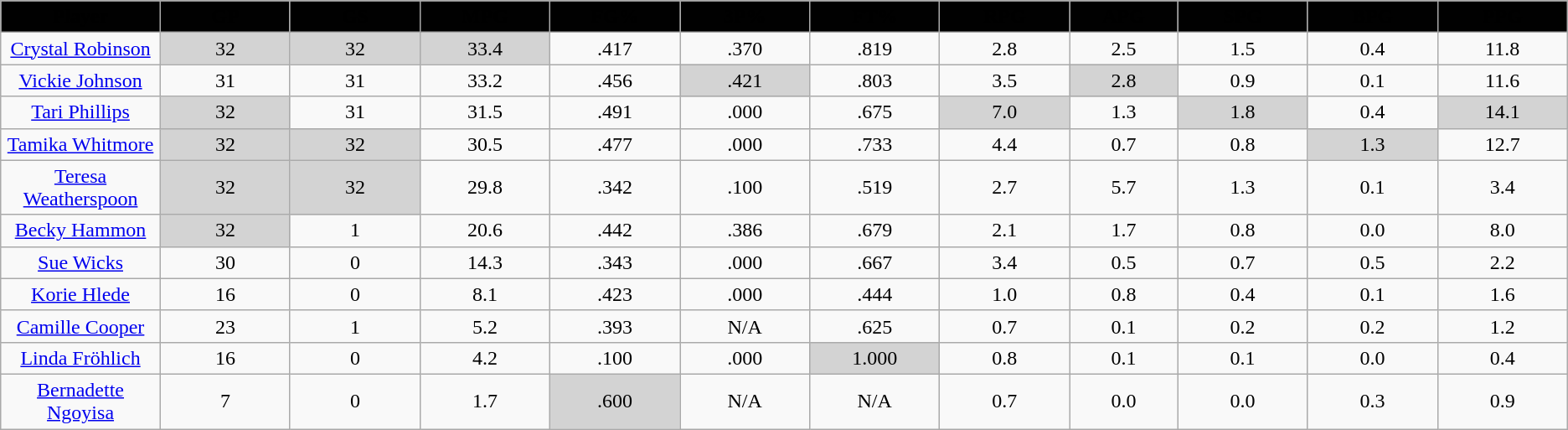<table class="wikitable sortable" style="text-align:center;">
<tr>
<th style="background: #010101" width="6%"><span>Player</span></th>
<th style="background: #010101" width="6%"><span>GP</span></th>
<th style="background: #010101" width="6%"><span>GS</span></th>
<th style="background: #010101" width="6%"><span>MPG</span></th>
<th style="background: #010101" width="6%"><span>FG%</span></th>
<th style="background: #010101" width="6%"><span>3P%</span></th>
<th style="background: #010101" width="6%"><span>FT%</span></th>
<th style="background: #010101" width="6%"><span>RPG</span></th>
<th style="background: #010101" width="5%"><span>APG</span></th>
<th style="background: #010101" width="6%"><span>SPG</span></th>
<th style="background: #010101" width="6%"><span>BPG</span></th>
<th style="background: #010101" width="6%"><span>PPG</span></th>
</tr>
<tr>
<td><a href='#'>Crystal Robinson</a></td>
<td style="background:#D3D3D3;">32</td>
<td style="background:#D3D3D3;">32</td>
<td style="background:#D3D3D3;">33.4</td>
<td>.417</td>
<td>.370</td>
<td>.819</td>
<td>2.8</td>
<td>2.5</td>
<td>1.5</td>
<td>0.4</td>
<td>11.8</td>
</tr>
<tr>
<td><a href='#'>Vickie Johnson</a></td>
<td>31</td>
<td>31</td>
<td>33.2</td>
<td>.456</td>
<td style="background:#D3D3D3;">.421</td>
<td>.803</td>
<td>3.5</td>
<td style="background:#D3D3D3;">2.8</td>
<td>0.9</td>
<td>0.1</td>
<td>11.6</td>
</tr>
<tr>
<td><a href='#'>Tari Phillips</a></td>
<td style="background:#D3D3D3;">32</td>
<td>31</td>
<td>31.5</td>
<td>.491</td>
<td>.000</td>
<td>.675</td>
<td style="background:#D3D3D3;">7.0</td>
<td>1.3</td>
<td style="background:#D3D3D3;">1.8</td>
<td>0.4</td>
<td style="background:#D3D3D3;">14.1</td>
</tr>
<tr>
<td><a href='#'>Tamika Whitmore</a></td>
<td style="background:#D3D3D3;">32</td>
<td style="background:#D3D3D3;">32</td>
<td>30.5</td>
<td>.477</td>
<td>.000</td>
<td>.733</td>
<td>4.4</td>
<td>0.7</td>
<td>0.8</td>
<td style="background:#D3D3D3;">1.3</td>
<td>12.7</td>
</tr>
<tr>
<td><a href='#'>Teresa Weatherspoon</a></td>
<td style="background:#D3D3D3;">32</td>
<td style="background:#D3D3D3;">32</td>
<td>29.8</td>
<td>.342</td>
<td>.100</td>
<td>.519</td>
<td>2.7</td>
<td>5.7</td>
<td>1.3</td>
<td>0.1</td>
<td>3.4</td>
</tr>
<tr>
<td><a href='#'>Becky Hammon</a></td>
<td style="background:#D3D3D3;">32</td>
<td>1</td>
<td>20.6</td>
<td>.442</td>
<td>.386</td>
<td>.679</td>
<td>2.1</td>
<td>1.7</td>
<td>0.8</td>
<td>0.0</td>
<td>8.0</td>
</tr>
<tr>
<td><a href='#'>Sue Wicks</a></td>
<td>30</td>
<td>0</td>
<td>14.3</td>
<td>.343</td>
<td>.000</td>
<td>.667</td>
<td>3.4</td>
<td>0.5</td>
<td>0.7</td>
<td>0.5</td>
<td>2.2</td>
</tr>
<tr>
<td><a href='#'>Korie Hlede</a></td>
<td>16</td>
<td>0</td>
<td>8.1</td>
<td>.423</td>
<td>.000</td>
<td>.444</td>
<td>1.0</td>
<td>0.8</td>
<td>0.4</td>
<td>0.1</td>
<td>1.6</td>
</tr>
<tr>
<td><a href='#'>Camille Cooper</a></td>
<td>23</td>
<td>1</td>
<td>5.2</td>
<td>.393</td>
<td>N/A</td>
<td>.625</td>
<td>0.7</td>
<td>0.1</td>
<td>0.2</td>
<td>0.2</td>
<td>1.2</td>
</tr>
<tr>
<td><a href='#'>Linda Fröhlich</a></td>
<td>16</td>
<td>0</td>
<td>4.2</td>
<td>.100</td>
<td>.000</td>
<td style="background:#D3D3D3;">1.000</td>
<td>0.8</td>
<td>0.1</td>
<td>0.1</td>
<td>0.0</td>
<td>0.4</td>
</tr>
<tr>
<td><a href='#'>Bernadette Ngoyisa</a></td>
<td>7</td>
<td>0</td>
<td>1.7</td>
<td style="background:#D3D3D3;">.600</td>
<td>N/A</td>
<td>N/A</td>
<td>0.7</td>
<td>0.0</td>
<td>0.0</td>
<td>0.3</td>
<td>0.9</td>
</tr>
</table>
